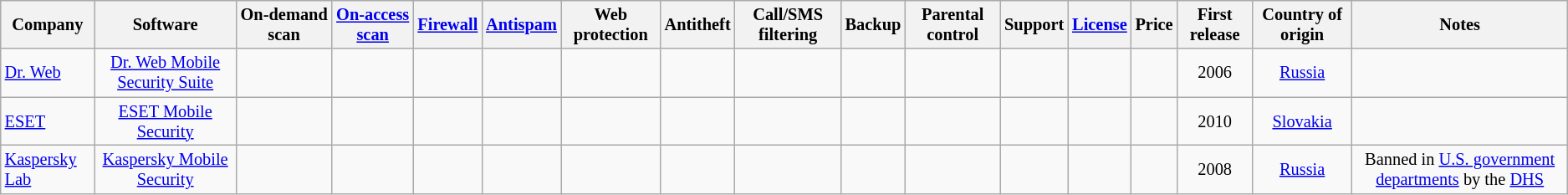<table class="wikitable sortable sort-under" style="font-size: 85%; text-align: center; width: auto;">
<tr>
<th>Company</th>
<th>Software</th>
<th>On-demand scan</th>
<th><a href='#'>On-access scan</a></th>
<th><a href='#'>Firewall</a></th>
<th><a href='#'>Antispam</a></th>
<th>Web protection</th>
<th>Antitheft</th>
<th>Call/SMS filtering</th>
<th>Backup</th>
<th>Parental control</th>
<th>Support</th>
<th><a href='#'>License</a></th>
<th>Price</th>
<th>First release</th>
<th>Country of origin</th>
<th>Notes</th>
</tr>
<tr>
<td align=left><a href='#'>Dr. Web</a></td>
<td><a href='#'>Dr. Web Mobile Security Suite</a></td>
<td></td>
<td></td>
<td></td>
<td></td>
<td></td>
<td></td>
<td></td>
<td></td>
<td></td>
<td></td>
<td></td>
<td></td>
<td>2006</td>
<td><a href='#'>Russia</a></td>
<td></td>
</tr>
<tr>
<td align=left><a href='#'>ESET</a></td>
<td><a href='#'>ESET Mobile Security</a></td>
<td></td>
<td></td>
<td></td>
<td></td>
<td></td>
<td></td>
<td></td>
<td></td>
<td></td>
<td></td>
<td></td>
<td></td>
<td>2010</td>
<td><a href='#'>Slovakia</a></td>
<td></td>
</tr>
<tr>
<td align=left><a href='#'>Kaspersky Lab</a></td>
<td><a href='#'>Kaspersky Mobile Security</a></td>
<td></td>
<td></td>
<td></td>
<td></td>
<td></td>
<td></td>
<td></td>
<td></td>
<td></td>
<td></td>
<td></td>
<td></td>
<td>2008</td>
<td><a href='#'>Russia</a></td>
<td>Banned in <a href='#'>U.S. government departments</a> by the <a href='#'>DHS</a></td>
</tr>
</table>
